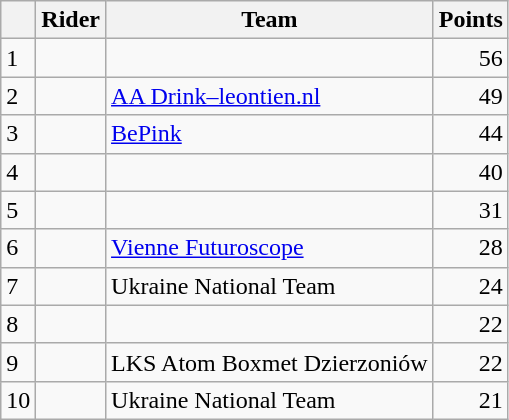<table class="wikitable">
<tr>
<th></th>
<th>Rider</th>
<th>Team</th>
<th>Points</th>
</tr>
<tr>
<td>1</td>
<td></td>
<td></td>
<td align="right">56</td>
</tr>
<tr>
<td>2</td>
<td></td>
<td><a href='#'>AA Drink–leontien.nl</a></td>
<td align="right">49</td>
</tr>
<tr>
<td>3</td>
<td></td>
<td><a href='#'>BePink</a></td>
<td align="right">44</td>
</tr>
<tr>
<td>4</td>
<td></td>
<td></td>
<td align="right">40</td>
</tr>
<tr>
<td>5</td>
<td></td>
<td></td>
<td align="right">31</td>
</tr>
<tr>
<td>6</td>
<td></td>
<td><a href='#'>Vienne Futuroscope</a></td>
<td align="right">28</td>
</tr>
<tr>
<td>7</td>
<td></td>
<td>Ukraine National Team</td>
<td align="right">24</td>
</tr>
<tr>
<td>8</td>
<td></td>
<td></td>
<td align="right">22</td>
</tr>
<tr>
<td>9</td>
<td></td>
<td>LKS Atom Boxmet Dzierzoniów</td>
<td align="right">22</td>
</tr>
<tr>
<td>10</td>
<td></td>
<td>Ukraine National Team</td>
<td align="right">21</td>
</tr>
</table>
